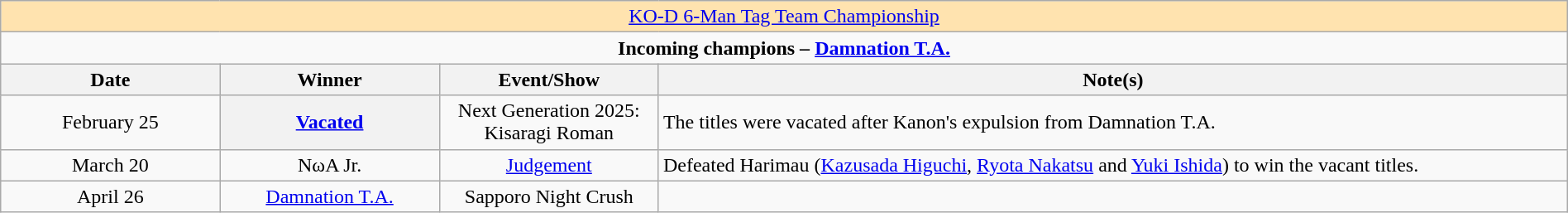<table class="wikitable" style="text-align:center; width:100%;">
<tr style="background:#ffe3af;">
<td colspan="4" style="text-align: center;"><a href='#'>KO-D 6-Man Tag Team Championship</a></td>
</tr>
<tr>
<td colspan="4" style="text-align: center;"><strong>Incoming champions – <a href='#'>Damnation T.A.</a> </strong></td>
</tr>
<tr>
<th width=14%>Date</th>
<th width=14%>Winner</th>
<th width=14%>Event/Show</th>
<th width=58%>Note(s)</th>
</tr>
<tr>
<td>February 25</td>
<th><a href='#'>Vacated</a></th>
<td>Next Generation 2025: Kisaragi Roman</td>
<td align=left>The titles were vacated after Kanon's expulsion from Damnation T.A.</td>
</tr>
<tr>
<td>March 20</td>
<td>NωA Jr.<br></td>
<td><a href='#'>Judgement</a></td>
<td align=left>Defeated Harimau (<a href='#'>Kazusada Higuchi</a>, <a href='#'>Ryota Nakatsu</a> and <a href='#'>Yuki Ishida</a>) to win the vacant titles.</td>
</tr>
<tr>
<td>April 26<br></td>
<td><a href='#'>Damnation T.A.</a><br></td>
<td>Sapporo Night Crush</td>
<td></td>
</tr>
</table>
